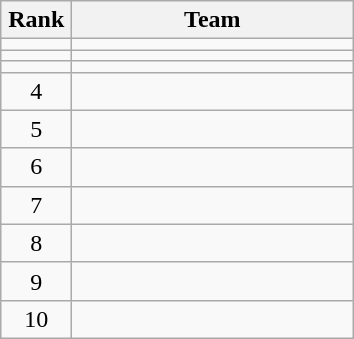<table class="wikitable" style="text-align:center;">
<tr>
<th width=40>Rank</th>
<th width=180>Team</th>
</tr>
<tr>
<td></td>
<td style="text-align:left;"></td>
</tr>
<tr>
<td></td>
<td style="text-align:left;"></td>
</tr>
<tr>
<td></td>
<td style="text-align:left;"></td>
</tr>
<tr>
<td>4</td>
<td style="text-align:left;"></td>
</tr>
<tr>
<td>5</td>
<td style="text-align:left;"></td>
</tr>
<tr>
<td>6</td>
<td style="text-align:left;"></td>
</tr>
<tr>
<td>7</td>
<td style="text-align:left;"></td>
</tr>
<tr>
<td>8</td>
<td style="text-align:left;"></td>
</tr>
<tr>
<td>9</td>
<td style="text-align:left;"></td>
</tr>
<tr>
<td>10</td>
<td style="text-align:left;"></td>
</tr>
</table>
